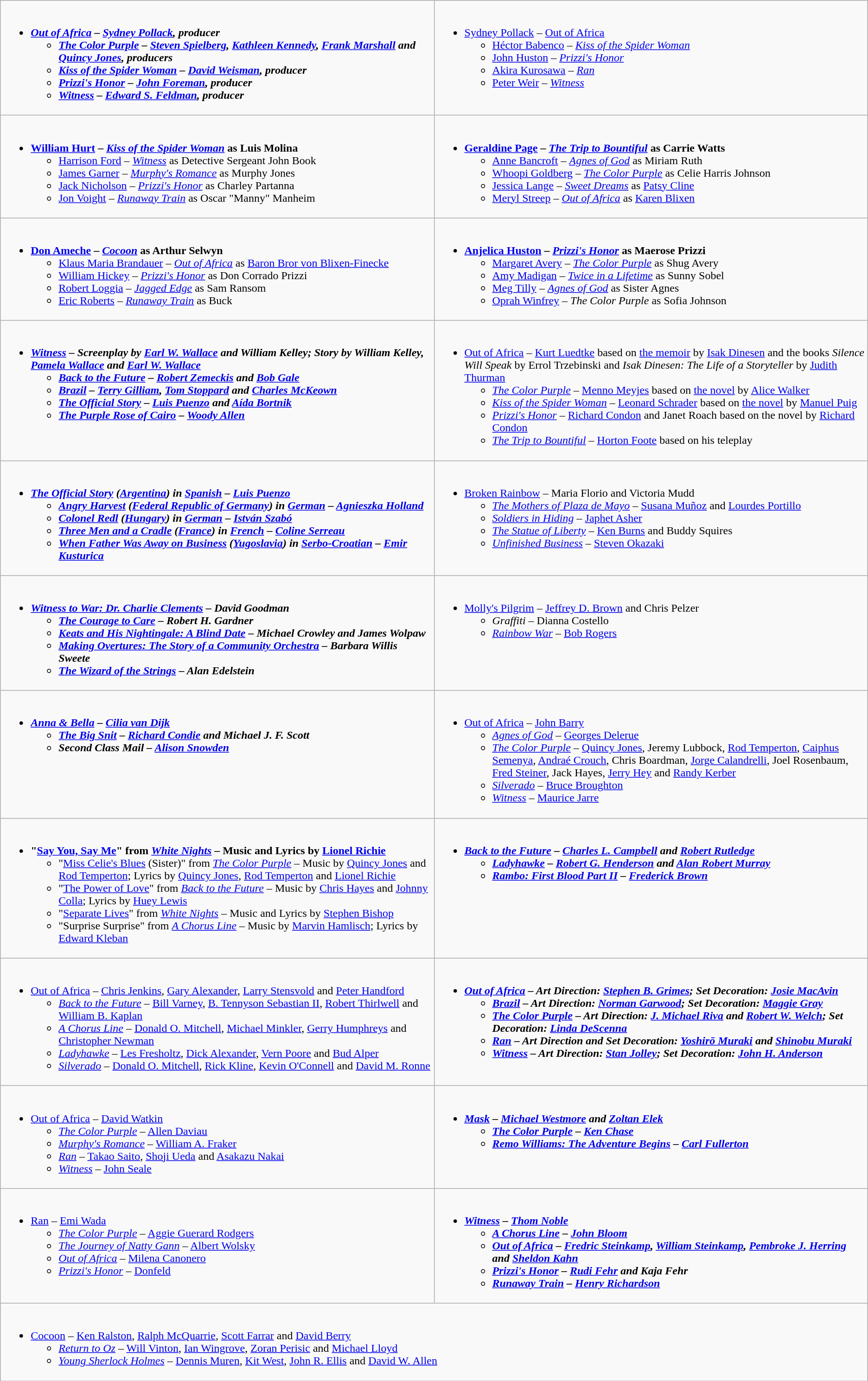<table role="presentation" class=wikitable>
<tr>
<td style="vertical-align:top; width:50%;"><br><ul><li><strong><em><a href='#'>Out of Africa</a><em> – <a href='#'>Sydney Pollack</a>, producer<strong><ul><li></em><a href='#'>The Color Purple</a><em> – <a href='#'>Steven Spielberg</a>, <a href='#'>Kathleen Kennedy</a>, <a href='#'>Frank Marshall</a> and <a href='#'>Quincy Jones</a>, producers</li><li></em><a href='#'>Kiss of the Spider Woman</a><em> – <a href='#'>David Weisman</a>, producer</li><li></em><a href='#'>Prizzi's Honor</a><em> – <a href='#'>John Foreman</a>, producer</li><li></em><a href='#'>Witness</a><em> – <a href='#'>Edward S. Feldman</a>, producer</li></ul></li></ul></td>
<td style="vertical-align:top; width:50%;"><br><ul><li></strong><a href='#'>Sydney Pollack</a> – </em><a href='#'>Out of Africa</a></em></strong><ul><li><a href='#'>Héctor Babenco</a> – <em><a href='#'>Kiss of the Spider Woman</a></em></li><li><a href='#'>John Huston</a> – <em><a href='#'>Prizzi's Honor</a></em></li><li><a href='#'>Akira Kurosawa</a> – <em><a href='#'>Ran</a></em></li><li><a href='#'>Peter Weir</a> – <em><a href='#'>Witness</a></em></li></ul></li></ul></td>
</tr>
<tr>
<td style="vertical-align:top; width:50%;"><br><ul><li><strong><a href='#'>William Hurt</a> – <em><a href='#'>Kiss of the Spider Woman</a></em> as Luis Molina</strong><ul><li><a href='#'>Harrison Ford</a> – <em><a href='#'>Witness</a></em> as Detective Sergeant John Book</li><li><a href='#'>James Garner</a> – <em><a href='#'>Murphy's Romance</a></em> as Murphy Jones</li><li><a href='#'>Jack Nicholson</a> – <em><a href='#'>Prizzi's Honor</a></em> as Charley Partanna</li><li><a href='#'>Jon Voight</a> – <em><a href='#'>Runaway Train</a></em> as Oscar "Manny" Manheim</li></ul></li></ul></td>
<td style="vertical-align:top; width:50%;"><br><ul><li><strong><a href='#'>Geraldine Page</a> – <em><a href='#'>The Trip to Bountiful</a></em> as Carrie Watts</strong><ul><li><a href='#'>Anne Bancroft</a> – <em><a href='#'>Agnes of God</a></em> as Miriam Ruth</li><li><a href='#'>Whoopi Goldberg</a> – <em><a href='#'>The Color Purple</a></em> as Celie Harris Johnson</li><li><a href='#'>Jessica Lange</a> – <em><a href='#'>Sweet Dreams</a></em> as <a href='#'>Patsy Cline</a></li><li><a href='#'>Meryl Streep</a> – <em><a href='#'>Out of Africa</a></em> as <a href='#'>Karen Blixen</a></li></ul></li></ul></td>
</tr>
<tr>
<td style="vertical-align:top; width:50%;"><br><ul><li><strong><a href='#'>Don Ameche</a> – <em><a href='#'>Cocoon</a></em> as Arthur Selwyn</strong><ul><li><a href='#'>Klaus Maria Brandauer</a> – <em><a href='#'>Out of Africa</a></em> as <a href='#'>Baron Bror von Blixen-Finecke</a></li><li><a href='#'>William Hickey</a> – <em><a href='#'>Prizzi's Honor</a></em> as Don Corrado Prizzi</li><li><a href='#'>Robert Loggia</a> – <em><a href='#'>Jagged Edge</a></em> as Sam Ransom</li><li><a href='#'>Eric Roberts</a> – <em><a href='#'>Runaway Train</a></em> as Buck</li></ul></li></ul></td>
<td style="vertical-align:top; width:50%;"><br><ul><li><strong><a href='#'>Anjelica Huston</a> – <em><a href='#'>Prizzi's Honor</a></em> as Maerose Prizzi</strong><ul><li><a href='#'>Margaret Avery</a> – <em><a href='#'>The Color Purple</a></em> as Shug Avery</li><li><a href='#'>Amy Madigan</a> – <em><a href='#'>Twice in a Lifetime</a></em> as Sunny Sobel</li><li><a href='#'>Meg Tilly</a> – <em><a href='#'>Agnes of God</a></em> as Sister Agnes</li><li><a href='#'>Oprah Winfrey</a> – <em>The Color Purple</em> as Sofia Johnson</li></ul></li></ul></td>
</tr>
<tr>
<td style="vertical-align:top; width:50%;"><br><ul><li><strong><em><a href='#'>Witness</a><em> – Screenplay by <a href='#'>Earl W. Wallace</a> and William Kelley; Story by William Kelley, <a href='#'>Pamela Wallace</a> and <a href='#'>Earl W. Wallace</a><strong><ul><li></em><a href='#'>Back to the Future</a><em> – <a href='#'>Robert Zemeckis</a> and <a href='#'>Bob Gale</a></li><li></em><a href='#'>Brazil</a><em> – <a href='#'>Terry Gilliam</a>, <a href='#'>Tom Stoppard</a> and <a href='#'>Charles McKeown</a></li><li></em><a href='#'>The Official Story</a><em> – <a href='#'>Luis Puenzo</a> and <a href='#'>Aída Bortnik</a></li><li></em><a href='#'>The Purple Rose of Cairo</a><em> – <a href='#'>Woody Allen</a></li></ul></li></ul></td>
<td style="vertical-align:top; width:50%;"><br><ul><li></em></strong><a href='#'>Out of Africa</a></em> – <a href='#'>Kurt Luedtke</a> based on <a href='#'>the memoir</a> by <a href='#'>Isak Dinesen</a> and the books <em>Silence Will Speak</em> by Errol Trzebinski and <em>Isak Dinesen: The Life of a Storyteller</em> by <a href='#'>Judith Thurman</a></strong><ul><li><em><a href='#'>The Color Purple</a></em> – <a href='#'>Menno Meyjes</a> based on <a href='#'>the novel</a> by <a href='#'>Alice Walker</a></li><li><em><a href='#'>Kiss of the Spider Woman</a></em> – <a href='#'>Leonard Schrader</a> based on <a href='#'>the novel</a> by <a href='#'>Manuel Puig</a></li><li><em><a href='#'>Prizzi's Honor</a></em> – <a href='#'>Richard Condon</a> and Janet Roach based on the novel by <a href='#'>Richard Condon</a></li><li><em><a href='#'>The Trip to Bountiful</a></em> – <a href='#'>Horton Foote</a> based on his teleplay</li></ul></li></ul></td>
</tr>
<tr>
<td style="vertical-align:top; width:50%;"><br><ul><li><strong><em><a href='#'>The Official Story</a><em> (<a href='#'>Argentina</a>) in <a href='#'>Spanish</a> – <a href='#'>Luis Puenzo</a><strong><ul><li></em><a href='#'>Angry Harvest</a><em> (<a href='#'>Federal Republic of Germany</a>) in <a href='#'>German</a> – <a href='#'>Agnieszka Holland</a></li><li></em><a href='#'>Colonel Redl</a><em> (<a href='#'>Hungary</a>) in <a href='#'>German</a> – <a href='#'>István Szabó</a></li><li></em><a href='#'>Three Men and a Cradle</a><em> (<a href='#'>France</a>) in <a href='#'>French</a> – <a href='#'>Coline Serreau</a></li><li></em><a href='#'>When Father Was Away on Business</a><em> (<a href='#'>Yugoslavia</a>) in <a href='#'>Serbo-Croatian</a> – <a href='#'>Emir Kusturica</a></li></ul></li></ul></td>
<td style="vertical-align:top; width:50%;"><br><ul><li></em></strong><a href='#'>Broken Rainbow</a></em> – Maria Florio and Victoria Mudd</strong><ul><li><em><a href='#'>The Mothers of Plaza de Mayo</a></em> – <a href='#'>Susana Muñoz</a> and <a href='#'>Lourdes Portillo</a></li><li><em><a href='#'>Soldiers in Hiding</a></em> – <a href='#'>Japhet Asher</a></li><li><em><a href='#'>The Statue of Liberty</a></em> – <a href='#'>Ken Burns</a> and Buddy Squires</li><li><em><a href='#'>Unfinished Business</a></em> – <a href='#'>Steven Okazaki</a></li></ul></li></ul></td>
</tr>
<tr>
<td style="vertical-align:top; width:50%;"><br><ul><li><strong><em><a href='#'>Witness to War: Dr. Charlie Clements</a><em> – David Goodman<strong><ul><li></em><a href='#'>The Courage to Care</a><em> – Robert H. Gardner</li><li></em><a href='#'>Keats and His Nightingale: A Blind Date</a><em> – Michael Crowley and James Wolpaw</li><li></em><a href='#'>Making Overtures: The Story of a Community Orchestra</a><em> – Barbara Willis Sweete</li><li></em><a href='#'>The Wizard of the Strings</a><em> – Alan Edelstein</li></ul></li></ul></td>
<td style="vertical-align:top; width:50%;"><br><ul><li></em></strong><a href='#'>Molly's Pilgrim</a></em> – <a href='#'>Jeffrey D. Brown</a> and Chris Pelzer</strong><ul><li><em>Graffiti</em> – Dianna Costello</li><li><em><a href='#'>Rainbow War</a></em> – <a href='#'>Bob Rogers</a></li></ul></li></ul></td>
</tr>
<tr>
<td style="vertical-align:top; width:50%;"><br><ul><li><strong><em><a href='#'>Anna & Bella</a><em> – <a href='#'>Cilia van Dijk</a><strong><ul><li></em><a href='#'>The Big Snit</a><em> – <a href='#'>Richard Condie</a> and Michael J. F. Scott</li><li></em>Second Class Mail<em> – <a href='#'>Alison Snowden</a></li></ul></li></ul></td>
<td style="vertical-align:top; width:50%;"><br><ul><li></em></strong><a href='#'>Out of Africa</a></em> – <a href='#'>John Barry</a></strong><ul><li><em><a href='#'>Agnes of God</a></em> – <a href='#'>Georges Delerue</a></li><li><em><a href='#'>The Color Purple</a></em> – <a href='#'>Quincy Jones</a>, Jeremy Lubbock, <a href='#'>Rod Temperton</a>, <a href='#'>Caiphus Semenya</a>, <a href='#'>Andraé Crouch</a>, Chris Boardman, <a href='#'>Jorge Calandrelli</a>, Joel Rosenbaum, <a href='#'>Fred Steiner</a>, Jack Hayes, <a href='#'>Jerry Hey</a> and <a href='#'>Randy Kerber</a></li><li><em><a href='#'>Silverado</a></em> – <a href='#'>Bruce Broughton</a></li><li><em><a href='#'>Witness</a></em> – <a href='#'>Maurice Jarre</a></li></ul></li></ul></td>
</tr>
<tr>
<td style="vertical-align:top; width:50%;"><br><ul><li><strong>"<a href='#'>Say You, Say Me</a>" from <em><a href='#'>White Nights</a></em> – Music and Lyrics by <a href='#'>Lionel Richie</a></strong><ul><li>"<a href='#'>Miss Celie's Blues</a> (Sister)" from <em><a href='#'>The Color Purple</a></em> – Music by <a href='#'>Quincy Jones</a> and <a href='#'>Rod Temperton</a>; Lyrics by <a href='#'>Quincy Jones</a>, <a href='#'>Rod Temperton</a> and <a href='#'>Lionel Richie</a></li><li>"<a href='#'>The Power of Love</a>" from <em><a href='#'>Back to the Future</a></em> – Music by <a href='#'>Chris Hayes</a> and <a href='#'>Johnny Colla</a>; Lyrics by <a href='#'>Huey Lewis</a></li><li>"<a href='#'>Separate Lives</a>" from <em><a href='#'>White Nights</a></em> – Music and Lyrics by <a href='#'>Stephen Bishop</a></li><li>"Surprise Surprise" from <em><a href='#'>A Chorus Line</a></em> – Music by <a href='#'>Marvin Hamlisch</a>; Lyrics by <a href='#'>Edward Kleban</a></li></ul></li></ul></td>
<td style="vertical-align:top; width:50%;"><br><ul><li><strong><em><a href='#'>Back to the Future</a><em> – <a href='#'>Charles L. Campbell</a> and <a href='#'>Robert Rutledge</a><strong><ul><li></em><a href='#'>Ladyhawke</a><em> – <a href='#'>Robert G. Henderson</a> and <a href='#'>Alan Robert Murray</a></li><li></em><a href='#'>Rambo: First Blood Part II</a><em> – <a href='#'>Frederick Brown</a></li></ul></li></ul></td>
</tr>
<tr>
<td style="vertical-align:top; width:50%;"><br><ul><li></em></strong><a href='#'>Out of Africa</a></em> – <a href='#'>Chris Jenkins</a>, <a href='#'>Gary Alexander</a>, <a href='#'>Larry Stensvold</a> and <a href='#'>Peter Handford</a></strong><ul><li><em><a href='#'>Back to the Future</a></em> – <a href='#'>Bill Varney</a>, <a href='#'>B. Tennyson Sebastian II</a>, <a href='#'>Robert Thirlwell</a> and <a href='#'>William B. Kaplan</a></li><li><em><a href='#'>A Chorus Line</a></em> – <a href='#'>Donald O. Mitchell</a>, <a href='#'>Michael Minkler</a>, <a href='#'>Gerry Humphreys</a> and <a href='#'>Christopher Newman</a></li><li><em><a href='#'>Ladyhawke</a></em> – <a href='#'>Les Fresholtz</a>, <a href='#'>Dick Alexander</a>, <a href='#'>Vern Poore</a> and <a href='#'>Bud Alper</a></li><li><em><a href='#'>Silverado</a></em> – <a href='#'>Donald O. Mitchell</a>, <a href='#'>Rick Kline</a>, <a href='#'>Kevin O'Connell</a> and <a href='#'>David M. Ronne</a></li></ul></li></ul></td>
<td style="vertical-align:top; width:50%;"><br><ul><li><strong><em><a href='#'>Out of Africa</a><em> – Art Direction: <a href='#'>Stephen B. Grimes</a>; Set Decoration: <a href='#'>Josie MacAvin</a><strong><ul><li></em><a href='#'>Brazil</a><em> – Art Direction: <a href='#'>Norman Garwood</a>; Set Decoration: <a href='#'>Maggie Gray</a></li><li></em><a href='#'>The Color Purple</a><em> – Art Direction: <a href='#'>J. Michael Riva</a> and <a href='#'>Robert W. Welch</a>; Set Decoration: <a href='#'>Linda DeScenna</a></li><li></em><a href='#'>Ran</a><em> – Art Direction and Set Decoration: <a href='#'>Yoshirō Muraki</a> and <a href='#'>Shinobu Muraki</a></li><li></em><a href='#'>Witness</a><em> – Art Direction: <a href='#'>Stan Jolley</a>; Set Decoration: <a href='#'>John H. Anderson</a></li></ul></li></ul></td>
</tr>
<tr>
<td style="vertical-align:top; width:50%;"><br><ul><li></em></strong><a href='#'>Out of Africa</a></em> – <a href='#'>David Watkin</a></strong><ul><li><em><a href='#'>The Color Purple</a></em> – <a href='#'>Allen Daviau</a></li><li><em><a href='#'>Murphy's Romance</a></em> – <a href='#'>William A. Fraker</a></li><li><em><a href='#'>Ran</a></em> – <a href='#'>Takao Saito</a>, <a href='#'>Shoji Ueda</a> and <a href='#'>Asakazu Nakai</a></li><li><em><a href='#'>Witness</a></em> – <a href='#'>John Seale</a></li></ul></li></ul></td>
<td style="vertical-align:top; width:50%;"><br><ul><li><strong><em><a href='#'>Mask</a><em> – <a href='#'>Michael Westmore</a> and <a href='#'>Zoltan Elek</a><strong><ul><li></em><a href='#'>The Color Purple</a><em> – <a href='#'>Ken Chase</a></li><li></em><a href='#'>Remo Williams: The Adventure Begins</a><em> – <a href='#'>Carl Fullerton</a></li></ul></li></ul></td>
</tr>
<tr>
<td style="vertical-align:top; width:50%;"><br><ul><li></em></strong><a href='#'>Ran</a></em> – <a href='#'>Emi Wada</a></strong><ul><li><em><a href='#'>The Color Purple</a></em> – <a href='#'>Aggie Guerard Rodgers</a></li><li><em><a href='#'>The Journey of Natty Gann</a></em> – <a href='#'>Albert Wolsky</a></li><li><em><a href='#'>Out of Africa</a></em> – <a href='#'>Milena Canonero</a></li><li><em><a href='#'>Prizzi's Honor</a></em> – <a href='#'>Donfeld</a></li></ul></li></ul></td>
<td style="vertical-align:top; width:50%;"><br><ul><li><strong><em><a href='#'>Witness</a><em> – <a href='#'>Thom Noble</a><strong><ul><li></em><a href='#'>A Chorus Line</a><em> – <a href='#'>John Bloom</a></li><li></em><a href='#'>Out of Africa</a><em> – <a href='#'>Fredric Steinkamp</a>, <a href='#'>William Steinkamp</a>, <a href='#'>Pembroke J. Herring</a> and <a href='#'>Sheldon Kahn</a></li><li></em><a href='#'>Prizzi's Honor</a><em> – <a href='#'>Rudi Fehr</a> and Kaja Fehr</li><li></em><a href='#'>Runaway Train</a><em> – <a href='#'>Henry Richardson</a></li></ul></li></ul></td>
</tr>
<tr>
<td colspan="2" style="vertical-align:top" width="50%"><br><ul><li></em></strong><a href='#'>Cocoon</a></em> – <a href='#'>Ken Ralston</a>, <a href='#'>Ralph McQuarrie</a>, <a href='#'>Scott Farrar</a> and <a href='#'>David Berry</a></strong><ul><li><em><a href='#'>Return to Oz</a></em> – <a href='#'>Will Vinton</a>, <a href='#'>Ian Wingrove</a>, <a href='#'>Zoran Perisic</a> and <a href='#'>Michael Lloyd</a></li><li><em><a href='#'>Young Sherlock Holmes</a></em> – <a href='#'>Dennis Muren</a>, <a href='#'>Kit West</a>, <a href='#'>John R. Ellis</a> and <a href='#'>David W. Allen</a></li></ul></li></ul></td>
</tr>
</table>
